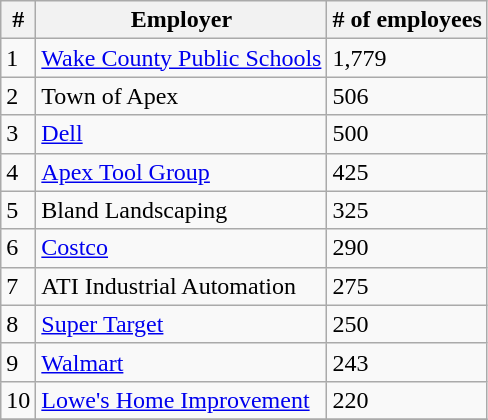<table class="wikitable">
<tr>
<th>#</th>
<th>Employer</th>
<th># of employees</th>
</tr>
<tr>
<td>1</td>
<td><a href='#'>Wake County Public Schools</a></td>
<td>1,779</td>
</tr>
<tr>
<td>2</td>
<td>Town of Apex</td>
<td>506</td>
</tr>
<tr>
<td>3</td>
<td><a href='#'>Dell</a></td>
<td>500</td>
</tr>
<tr>
<td>4</td>
<td><a href='#'>Apex Tool Group</a></td>
<td>425</td>
</tr>
<tr>
<td>5</td>
<td>Bland Landscaping</td>
<td>325</td>
</tr>
<tr>
<td>6</td>
<td><a href='#'>Costco</a></td>
<td>290</td>
</tr>
<tr>
<td>7</td>
<td>ATI Industrial Automation</td>
<td>275</td>
</tr>
<tr>
<td>8</td>
<td><a href='#'>Super Target</a></td>
<td>250</td>
</tr>
<tr>
<td>9</td>
<td><a href='#'>Walmart</a></td>
<td>243</td>
</tr>
<tr>
<td>10</td>
<td><a href='#'>Lowe's Home Improvement</a></td>
<td>220</td>
</tr>
<tr>
</tr>
</table>
